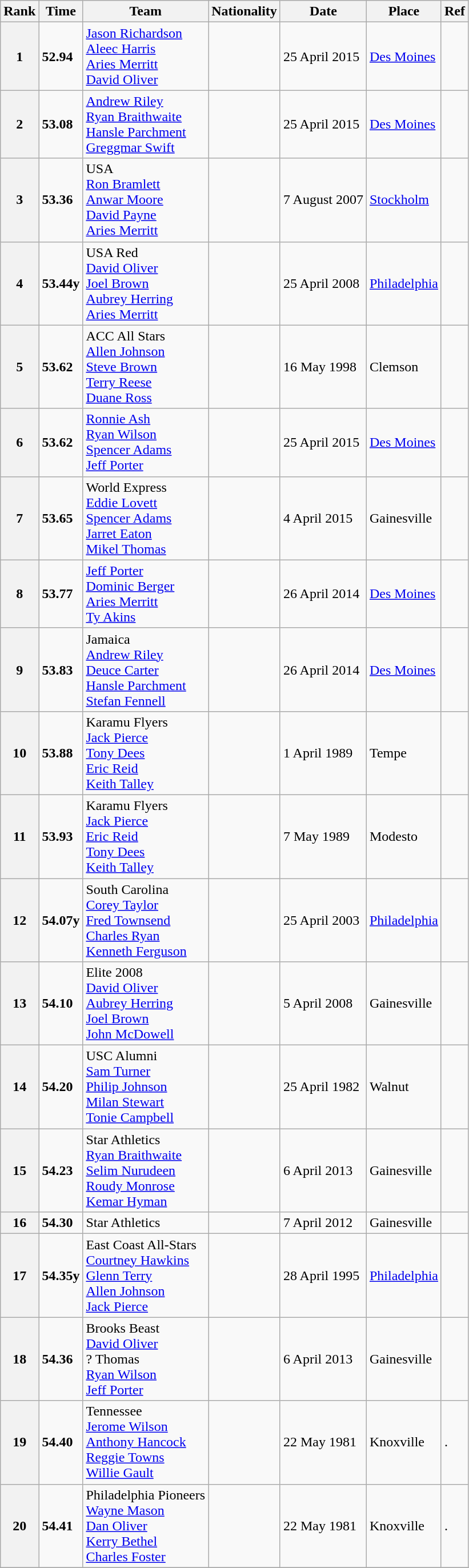<table class="wikitable">
<tr>
<th>Rank</th>
<th>Time</th>
<th>Team</th>
<th>Nationality</th>
<th>Date</th>
<th>Place</th>
<th>Ref</th>
</tr>
<tr>
<th>1</th>
<td><strong>52.94</strong></td>
<td><a href='#'>Jason Richardson</a><br><a href='#'>Aleec Harris</a><br><a href='#'>Aries Merritt</a><br><a href='#'>David Oliver</a></td>
<td></td>
<td>25 April 2015</td>
<td><a href='#'>Des Moines</a></td>
<td></td>
</tr>
<tr>
<th>2</th>
<td><strong>53.08</strong></td>
<td><a href='#'>Andrew Riley</a><br><a href='#'>Ryan Braithwaite</a><br><a href='#'>Hansle Parchment</a><br><a href='#'>Greggmar Swift</a></td>
<td><br><br><br></td>
<td>25 April 2015</td>
<td><a href='#'>Des Moines</a></td>
<td></td>
</tr>
<tr>
<th>3</th>
<td><strong>53.36</strong></td>
<td>USA<br><a href='#'>Ron Bramlett</a><br><a href='#'>Anwar Moore</a><br><a href='#'>David Payne</a><br><a href='#'>Aries Merritt</a></td>
<td></td>
<td>7 August 2007</td>
<td><a href='#'>Stockholm</a></td>
<td></td>
</tr>
<tr>
<th>4</th>
<td><strong>53.44y</strong></td>
<td>USA Red<br><a href='#'>David Oliver</a><br><a href='#'>Joel Brown</a><br><a href='#'>Aubrey Herring</a><br><a href='#'>Aries Merritt</a></td>
<td></td>
<td>25 April 2008</td>
<td><a href='#'>Philadelphia</a></td>
<td></td>
</tr>
<tr>
<th>5</th>
<td><strong>53.62</strong></td>
<td>ACC All Stars<br><a href='#'>Allen Johnson</a><br><a href='#'>Steve Brown</a><br><a href='#'>Terry Reese</a><br><a href='#'>Duane Ross</a></td>
<td><br><br><br><br></td>
<td>16 May 1998</td>
<td>Clemson</td>
<td></td>
</tr>
<tr>
<th>6</th>
<td><strong>53.62</strong></td>
<td><a href='#'>Ronnie Ash</a><br><a href='#'>Ryan Wilson</a><br><a href='#'>Spencer Adams</a><br><a href='#'>Jeff Porter</a></td>
<td></td>
<td>25 April 2015</td>
<td><a href='#'>Des Moines</a></td>
<td></td>
</tr>
<tr>
<th>7</th>
<td><strong>53.65</strong></td>
<td>World Express<br><a href='#'>Eddie Lovett</a><br><a href='#'>Spencer Adams</a><br><a href='#'>Jarret Eaton</a><br><a href='#'>Mikel Thomas</a></td>
<td><br><br><br><br></td>
<td>4 April 2015</td>
<td>Gainesville</td>
<td></td>
</tr>
<tr>
<th>8</th>
<td><strong>53.77</strong></td>
<td><a href='#'>Jeff Porter</a><br><a href='#'>Dominic Berger</a><br><a href='#'>Aries Merritt</a><br><a href='#'>Ty Akins</a></td>
<td><br><br><br></td>
<td>26 April 2014</td>
<td><a href='#'>Des Moines</a></td>
<td></td>
</tr>
<tr>
<th>9</th>
<td><strong>53.83</strong></td>
<td>Jamaica<br><a href='#'>Andrew Riley</a><br><a href='#'>Deuce Carter</a><br><a href='#'>Hansle Parchment</a><br><a href='#'>Stefan Fennell</a></td>
<td></td>
<td>26 April 2014</td>
<td><a href='#'>Des Moines</a></td>
<td></td>
</tr>
<tr>
<th>10</th>
<td><strong>53.88</strong></td>
<td>Karamu Flyers<br><a href='#'>Jack Pierce</a><br><a href='#'>Tony Dees</a><br><a href='#'>Eric Reid</a><br><a href='#'>Keith Talley</a></td>
<td></td>
<td>1 April 1989</td>
<td>Tempe</td>
<td></td>
</tr>
<tr>
<th>11</th>
<td><strong>53.93</strong></td>
<td>Karamu Flyers<br><a href='#'>Jack Pierce</a><br><a href='#'>Eric Reid</a><br><a href='#'>Tony Dees</a><br><a href='#'>Keith Talley</a></td>
<td></td>
<td>7 May 1989</td>
<td>Modesto</td>
<td></td>
</tr>
<tr>
<th>12</th>
<td><strong>54.07y</strong></td>
<td>South Carolina<br><a href='#'>Corey Taylor</a><br><a href='#'>Fred Townsend</a><br><a href='#'>Charles Ryan</a><br><a href='#'>Kenneth Ferguson</a></td>
<td></td>
<td>25 April 2003</td>
<td><a href='#'>Philadelphia</a></td>
<td></td>
</tr>
<tr>
<th>13</th>
<td><strong>54.10</strong></td>
<td>Elite 2008<br><a href='#'>David Oliver</a><br><a href='#'>Aubrey Herring</a><br><a href='#'>Joel Brown</a><br><a href='#'>John McDowell</a></td>
<td></td>
<td>5 April 2008</td>
<td>Gainesville</td>
<td></td>
</tr>
<tr>
<th>14</th>
<td><strong>54.20</strong></td>
<td>USC Alumni<br><a href='#'>Sam Turner</a><br><a href='#'>Philip Johnson</a><br><a href='#'>Milan Stewart</a><br><a href='#'>Tonie Campbell</a></td>
<td></td>
<td>25 April 1982</td>
<td>Walnut</td>
<td></td>
</tr>
<tr>
<th>15</th>
<td><strong>54.23</strong></td>
<td>Star Athletics<br><a href='#'>Ryan Braithwaite</a><br><a href='#'>Selim Nurudeen</a><br><a href='#'>Roudy Monrose</a><br><a href='#'>Kemar Hyman</a></td>
<td><br><br><br><br></td>
<td>6 April 2013</td>
<td>Gainesville</td>
<td></td>
</tr>
<tr>
<th>16</th>
<td><strong>54.30</strong></td>
<td>Star Athletics</td>
<td></td>
<td>7 April 2012</td>
<td>Gainesville</td>
<td></td>
</tr>
<tr>
<th>17</th>
<td><strong>54.35y</strong></td>
<td>East Coast All-Stars<br><a href='#'>Courtney Hawkins</a><br><a href='#'>Glenn Terry</a><br><a href='#'>Allen Johnson</a><br><a href='#'>Jack Pierce</a></td>
<td></td>
<td>28 April 1995</td>
<td><a href='#'>Philadelphia</a></td>
<td></td>
</tr>
<tr>
<th>18</th>
<td><strong>54.36</strong></td>
<td>Brooks Beast<br><a href='#'>David Oliver</a><br>? Thomas<br><a href='#'>Ryan Wilson</a><br><a href='#'>Jeff Porter</a></td>
<td><br><br><br><br></td>
<td>6 April 2013</td>
<td>Gainesville</td>
<td></td>
</tr>
<tr>
<th>19</th>
<td><strong>54.40</strong></td>
<td>Tennessee<br><a href='#'>Jerome Wilson</a><br><a href='#'>Anthony Hancock</a><br><a href='#'>Reggie Towns</a><br><a href='#'>Willie Gault</a></td>
<td></td>
<td>22 May 1981</td>
<td>Knoxville</td>
<td>.</td>
</tr>
<tr>
<th>20</th>
<td><strong>54.41</strong></td>
<td>Philadelphia Pioneers<br><a href='#'>Wayne Mason</a><br><a href='#'>Dan Oliver</a><br><a href='#'>Kerry Bethel</a><br><a href='#'>Charles Foster</a></td>
<td></td>
<td>22 May 1981</td>
<td>Knoxville</td>
<td>.</td>
</tr>
<tr>
</tr>
</table>
